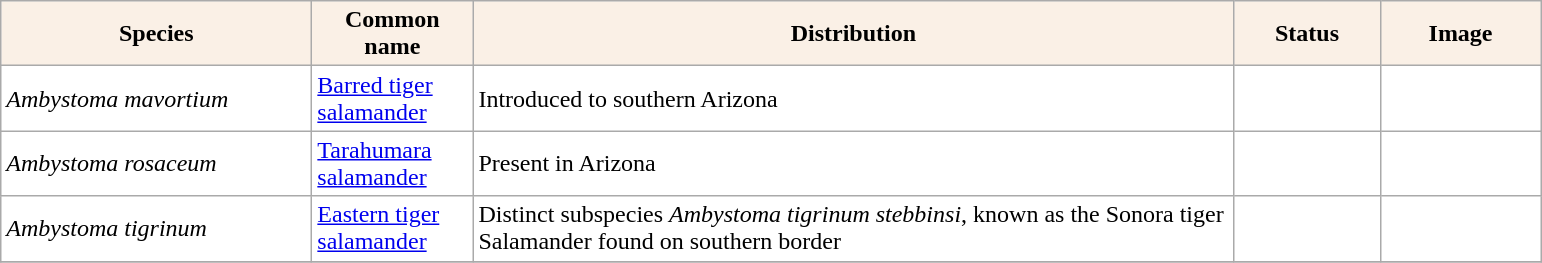<table class="sortable wikitable plainrowheaders" border="0" style="background:#ffffff" align="top" class="sortable wikitable">
<tr ->
<th scope="col" style="background-color:Linen; color:Black" width=200 px>Species</th>
<th scope="col" style="background-color:Linen; color:Black" width=100 px>Common name</th>
<th scope="col" style="background:Linen; color:Black" width=500 px>Distribution</th>
<th scope="col" style="background-color:Linen; color:Black" width=90 px>Status</th>
<th scope="col" style="background:Linen; color:Black" width=100 px>Image</th>
</tr>
<tr>
<td !scope="row" style="background:#ffffff"><em>Ambystoma mavortium</em></td>
<td><a href='#'>Barred tiger salamander</a></td>
<td>Introduced to southern Arizona</td>
<td></td>
<td></td>
</tr>
<tr>
<td !scope="row" style="background:#ffffff"><em>Ambystoma rosaceum</em></td>
<td><a href='#'>Tarahumara salamander</a></td>
<td>Present in Arizona</td>
<td></td>
<td></td>
</tr>
<tr>
<td !scope="row" style="background:#ffffff"><em>Ambystoma tigrinum</em></td>
<td><a href='#'>Eastern tiger salamander</a></td>
<td>Distinct subspecies <em>Ambystoma tigrinum stebbinsi</em>, known as the Sonora tiger Salamander found on southern border</td>
<td></td>
<td></td>
</tr>
<tr>
</tr>
</table>
